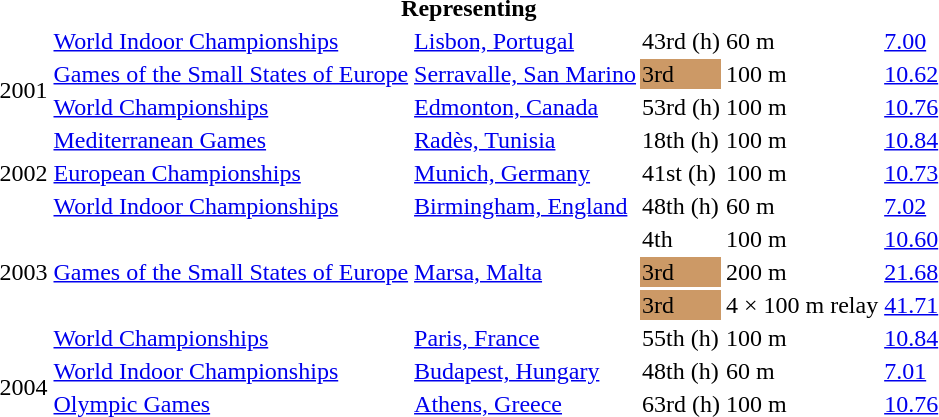<table>
<tr>
<th colspan="6">Representing </th>
</tr>
<tr>
<td rowspan=4>2001</td>
<td><a href='#'>World Indoor Championships</a></td>
<td><a href='#'>Lisbon, Portugal</a></td>
<td>43rd (h)</td>
<td>60 m</td>
<td><a href='#'>7.00</a></td>
</tr>
<tr>
<td><a href='#'>Games of the Small States of Europe</a></td>
<td><a href='#'>Serravalle, San Marino</a></td>
<td bgcolor=cc9966>3rd</td>
<td>100 m</td>
<td><a href='#'>10.62</a></td>
</tr>
<tr>
<td><a href='#'>World Championships</a></td>
<td><a href='#'>Edmonton, Canada</a></td>
<td>53rd (h)</td>
<td>100 m</td>
<td><a href='#'>10.76</a></td>
</tr>
<tr>
<td><a href='#'>Mediterranean Games</a></td>
<td><a href='#'>Radès, Tunisia</a></td>
<td>18th (h)</td>
<td>100 m</td>
<td><a href='#'>10.84</a></td>
</tr>
<tr>
<td>2002</td>
<td><a href='#'>European Championships</a></td>
<td><a href='#'>Munich, Germany</a></td>
<td>41st (h)</td>
<td>100 m</td>
<td><a href='#'>10.73</a></td>
</tr>
<tr>
<td rowspan=5>2003</td>
<td><a href='#'>World Indoor Championships</a></td>
<td><a href='#'>Birmingham, England</a></td>
<td>48th (h)</td>
<td>60 m</td>
<td><a href='#'>7.02</a></td>
</tr>
<tr>
<td rowspan=3><a href='#'>Games of the Small States of Europe</a></td>
<td rowspan=3><a href='#'>Marsa, Malta</a></td>
<td>4th</td>
<td>100 m</td>
<td><a href='#'>10.60</a></td>
</tr>
<tr>
<td bgcolor=cc9966>3rd</td>
<td>200 m</td>
<td><a href='#'>21.68</a></td>
</tr>
<tr>
<td bgcolor=cc9966>3rd</td>
<td>4 × 100 m relay</td>
<td><a href='#'>41.71</a></td>
</tr>
<tr>
<td><a href='#'>World Championships</a></td>
<td><a href='#'>Paris, France</a></td>
<td>55th (h)</td>
<td>100 m</td>
<td><a href='#'>10.84</a></td>
</tr>
<tr>
<td rowspan=2>2004</td>
<td><a href='#'>World Indoor Championships</a></td>
<td><a href='#'>Budapest, Hungary</a></td>
<td>48th (h)</td>
<td>60 m</td>
<td><a href='#'>7.01</a></td>
</tr>
<tr>
<td><a href='#'>Olympic Games</a></td>
<td><a href='#'>Athens, Greece</a></td>
<td>63rd (h)</td>
<td>100 m</td>
<td><a href='#'>10.76</a></td>
</tr>
</table>
